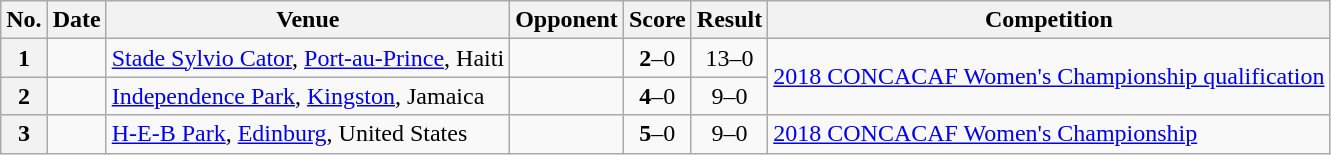<table class="wikitable sortable plainrowheaders">
<tr>
<th scope="col">No.</th>
<th scope="col" data-sort-type="date">Date</th>
<th scope="col">Venue</th>
<th scope="col">Opponent</th>
<th scope="col" class="unsortable">Score</th>
<th scope="col" class="unsortable">Result</th>
<th scope="col">Competition</th>
</tr>
<tr>
<th>1</th>
<td></td>
<td><a href='#'>Stade Sylvio Cator</a>, <a href='#'>Port-au-Prince</a>, Haiti</td>
<td></td>
<td align="center"><strong>2</strong>–0</td>
<td align="center">13–0</td>
<td rowspan="2"><a href='#'>2018 CONCACAF Women's Championship qualification</a></td>
</tr>
<tr>
<th>2</th>
<td></td>
<td><a href='#'>Independence Park</a>, <a href='#'>Kingston</a>, Jamaica</td>
<td></td>
<td align="center"><strong>4</strong>–0</td>
<td align="center">9–0</td>
</tr>
<tr>
<th>3</th>
<td></td>
<td><a href='#'>H-E-B Park</a>, <a href='#'>Edinburg</a>, United States</td>
<td></td>
<td align="center"><strong>5</strong>–0</td>
<td align="center">9–0</td>
<td><a href='#'>2018 CONCACAF Women's Championship</a></td>
</tr>
</table>
